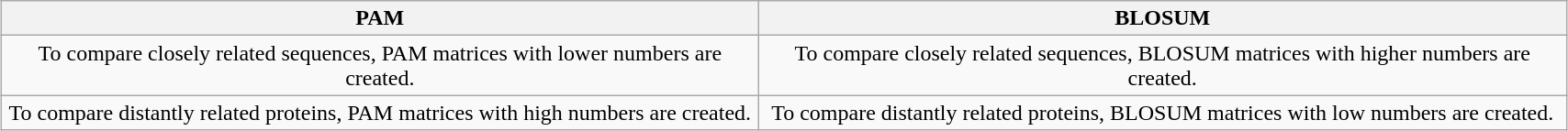<table class="wikitable" style="margin: 1em auto 1em auto; text-align:center; width: 90%;">
<tr>
<th>PAM</th>
<th>BLOSUM</th>
</tr>
<tr>
<td>To compare closely related sequences, PAM matrices with lower numbers are created.</td>
<td>To compare closely related sequences, BLOSUM matrices with higher numbers are created.</td>
</tr>
<tr>
<td>To compare distantly related proteins, PAM matrices with high numbers are created.</td>
<td>To compare distantly related proteins, BLOSUM matrices with low numbers are created.</td>
</tr>
</table>
